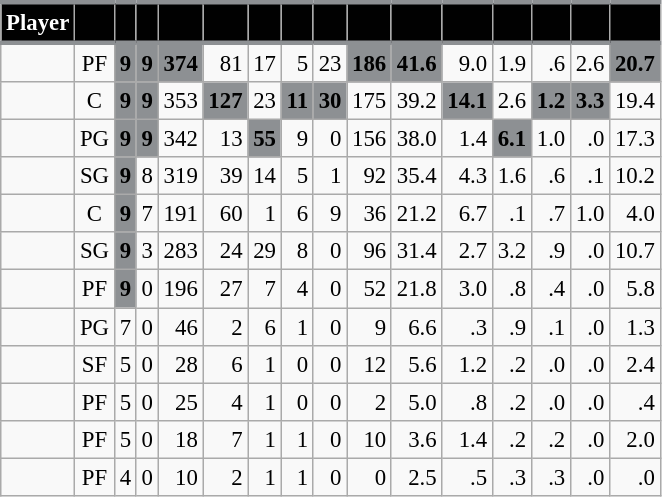<table class="wikitable sortable" style="font-size: 95%; text-align:right;">
<tr>
<th style="background:#010101; color:#FFFFFF; border-top:#8D9093 3px solid; border-bottom:#8D9093 3px solid;">Player</th>
<th style="background:#010101; color:#FFFFFF; border-top:#8D9093 3px solid; border-bottom:#8D9093 3px solid;"></th>
<th style="background:#010101; color:#FFFFFF; border-top:#8D9093 3px solid; border-bottom:#8D9093 3px solid;"></th>
<th style="background:#010101; color:#FFFFFF; border-top:#8D9093 3px solid; border-bottom:#8D9093 3px solid;"></th>
<th style="background:#010101; color:#FFFFFF; border-top:#8D9093 3px solid; border-bottom:#8D9093 3px solid;"></th>
<th style="background:#010101; color:#FFFFFF; border-top:#8D9093 3px solid; border-bottom:#8D9093 3px solid;"></th>
<th style="background:#010101; color:#FFFFFF; border-top:#8D9093 3px solid; border-bottom:#8D9093 3px solid;"></th>
<th style="background:#010101; color:#FFFFFF; border-top:#8D9093 3px solid; border-bottom:#8D9093 3px solid;"></th>
<th style="background:#010101; color:#FFFFFF; border-top:#8D9093 3px solid; border-bottom:#8D9093 3px solid;"></th>
<th style="background:#010101; color:#FFFFFF; border-top:#8D9093 3px solid; border-bottom:#8D9093 3px solid;"></th>
<th style="background:#010101; color:#FFFFFF; border-top:#8D9093 3px solid; border-bottom:#8D9093 3px solid;"></th>
<th style="background:#010101; color:#FFFFFF; border-top:#8D9093 3px solid; border-bottom:#8D9093 3px solid;"></th>
<th style="background:#010101; color:#FFFFFF; border-top:#8D9093 3px solid; border-bottom:#8D9093 3px solid;"></th>
<th style="background:#010101; color:#FFFFFF; border-top:#8D9093 3px solid; border-bottom:#8D9093 3px solid;"></th>
<th style="background:#010101; color:#FFFFFF; border-top:#8D9093 3px solid; border-bottom:#8D9093 3px solid;"></th>
<th style="background:#010101; color:#FFFFFF; border-top:#8D9093 3px solid; border-bottom:#8D9093 3px solid;"></th>
</tr>
<tr>
<td style="text-align:left;"></td>
<td style="text-align:center;">PF</td>
<td style="background:#8D9093; color:#010101;"><strong>9</strong></td>
<td style="background:#8D9093; color:#010101;"><strong>9</strong></td>
<td style="background:#8D9093; color:#010101;"><strong>374</strong></td>
<td>81</td>
<td>17</td>
<td>5</td>
<td>23</td>
<td style="background:#8D9093; color:#010101;"><strong>186</strong></td>
<td style="background:#8D9093; color:#010101;"><strong>41.6</strong></td>
<td>9.0</td>
<td>1.9</td>
<td>.6</td>
<td>2.6</td>
<td style="background:#8D9093; color:#010101;"><strong>20.7</strong></td>
</tr>
<tr>
<td style="text-align:left;"></td>
<td style="text-align:center;">C</td>
<td style="background:#8D9093; color:#010101;"><strong>9</strong></td>
<td style="background:#8D9093; color:#010101;"><strong>9</strong></td>
<td>353</td>
<td style="background:#8D9093; color:#010101;"><strong>127</strong></td>
<td>23</td>
<td style="background:#8D9093; color:#010101;"><strong>11</strong></td>
<td style="background:#8D9093; color:#010101;"><strong>30</strong></td>
<td>175</td>
<td>39.2</td>
<td style="background:#8D9093; color:#010101;"><strong>14.1</strong></td>
<td>2.6</td>
<td style="background:#8D9093; color:#010101;"><strong>1.2</strong></td>
<td style="background:#8D9093; color:#010101;"><strong>3.3</strong></td>
<td>19.4</td>
</tr>
<tr>
<td style="text-align:left;"></td>
<td style="text-align:center;">PG</td>
<td style="background:#8D9093; color:#010101;"><strong>9</strong></td>
<td style="background:#8D9093; color:#010101;"><strong>9</strong></td>
<td>342</td>
<td>13</td>
<td style="background:#8D9093; color:#010101;"><strong>55</strong></td>
<td>9</td>
<td>0</td>
<td>156</td>
<td>38.0</td>
<td>1.4</td>
<td style="background:#8D9093; color:#010101;"><strong>6.1</strong></td>
<td>1.0</td>
<td>.0</td>
<td>17.3</td>
</tr>
<tr>
<td style="text-align:left;"></td>
<td style="text-align:center;">SG</td>
<td style="background:#8D9093; color:#010101;"><strong>9</strong></td>
<td>8</td>
<td>319</td>
<td>39</td>
<td>14</td>
<td>5</td>
<td>1</td>
<td>92</td>
<td>35.4</td>
<td>4.3</td>
<td>1.6</td>
<td>.6</td>
<td>.1</td>
<td>10.2</td>
</tr>
<tr>
<td style="text-align:left;"></td>
<td style="text-align:center;">C</td>
<td style="background:#8D9093; color:#010101;"><strong>9</strong></td>
<td>7</td>
<td>191</td>
<td>60</td>
<td>1</td>
<td>6</td>
<td>9</td>
<td>36</td>
<td>21.2</td>
<td>6.7</td>
<td>.1</td>
<td>.7</td>
<td>1.0</td>
<td>4.0</td>
</tr>
<tr>
<td style="text-align:left;"></td>
<td style="text-align:center;">SG</td>
<td style="background:#8D9093; color:#010101;"><strong>9</strong></td>
<td>3</td>
<td>283</td>
<td>24</td>
<td>29</td>
<td>8</td>
<td>0</td>
<td>96</td>
<td>31.4</td>
<td>2.7</td>
<td>3.2</td>
<td>.9</td>
<td>.0</td>
<td>10.7</td>
</tr>
<tr>
<td style="text-align:left;"></td>
<td style="text-align:center;">PF</td>
<td style="background:#8D9093; color:#010101;"><strong>9</strong></td>
<td>0</td>
<td>196</td>
<td>27</td>
<td>7</td>
<td>4</td>
<td>0</td>
<td>52</td>
<td>21.8</td>
<td>3.0</td>
<td>.8</td>
<td>.4</td>
<td>.0</td>
<td>5.8</td>
</tr>
<tr>
<td style="text-align:left;"></td>
<td style="text-align:center;">PG</td>
<td>7</td>
<td>0</td>
<td>46</td>
<td>2</td>
<td>6</td>
<td>1</td>
<td>0</td>
<td>9</td>
<td>6.6</td>
<td>.3</td>
<td>.9</td>
<td>.1</td>
<td>.0</td>
<td>1.3</td>
</tr>
<tr>
<td style="text-align:left;"></td>
<td style="text-align:center;">SF</td>
<td>5</td>
<td>0</td>
<td>28</td>
<td>6</td>
<td>1</td>
<td>0</td>
<td>0</td>
<td>12</td>
<td>5.6</td>
<td>1.2</td>
<td>.2</td>
<td>.0</td>
<td>.0</td>
<td>2.4</td>
</tr>
<tr>
<td style="text-align:left;"></td>
<td style="text-align:center;">PF</td>
<td>5</td>
<td>0</td>
<td>25</td>
<td>4</td>
<td>1</td>
<td>0</td>
<td>0</td>
<td>2</td>
<td>5.0</td>
<td>.8</td>
<td>.2</td>
<td>.0</td>
<td>.0</td>
<td>.4</td>
</tr>
<tr>
<td style="text-align:left;"></td>
<td style="text-align:center;">PF</td>
<td>5</td>
<td>0</td>
<td>18</td>
<td>7</td>
<td>1</td>
<td>1</td>
<td>0</td>
<td>10</td>
<td>3.6</td>
<td>1.4</td>
<td>.2</td>
<td>.2</td>
<td>.0</td>
<td>2.0</td>
</tr>
<tr>
<td style="text-align:left;"></td>
<td style="text-align:center;">PF</td>
<td>4</td>
<td>0</td>
<td>10</td>
<td>2</td>
<td>1</td>
<td>1</td>
<td>0</td>
<td>0</td>
<td>2.5</td>
<td>.5</td>
<td>.3</td>
<td>.3</td>
<td>.0</td>
<td>.0</td>
</tr>
</table>
